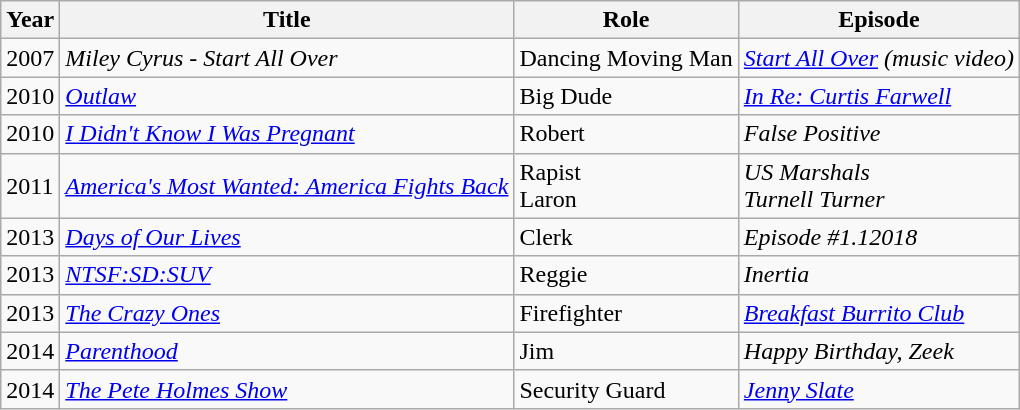<table class="wikitable">
<tr>
<th>Year</th>
<th><strong>Title</strong></th>
<th>Role</th>
<th>Episode</th>
</tr>
<tr>
<td>2007</td>
<td><em>Miley Cyrus - Start All Over</em></td>
<td>Dancing Moving Man</td>
<td><em><a href='#'>Start All Over</a> (music video)</em></td>
</tr>
<tr>
<td>2010</td>
<td><em><a href='#'>Outlaw</a></em></td>
<td>Big Dude</td>
<td><a href='#'><em>In Re: Curtis Farwell</em></a></td>
</tr>
<tr>
<td>2010</td>
<td><em><a href='#'>I Didn't Know I Was Pregnant</a></em></td>
<td>Robert</td>
<td><em>False Positive</em></td>
</tr>
<tr>
<td>2011</td>
<td><em><a href='#'>America's Most Wanted: America Fights Back</a></em></td>
<td>Rapist<br>Laron</td>
<td><em>US Marshals</em><br><em>Turnell Turner</em></td>
</tr>
<tr>
<td>2013</td>
<td><em><a href='#'>Days of Our Lives</a></em></td>
<td>Clerk</td>
<td><em>Episode #1.12018</em></td>
</tr>
<tr>
<td>2013</td>
<td><em><a href='#'>NTSF:SD:SUV</a></em></td>
<td>Reggie</td>
<td><em>Inertia</em></td>
</tr>
<tr>
<td>2013</td>
<td><em><a href='#'>The Crazy Ones</a></em></td>
<td>Firefighter</td>
<td><em><a href='#'>Breakfast Burrito Club</a></em></td>
</tr>
<tr>
<td>2014</td>
<td><em><a href='#'>Parenthood</a></em></td>
<td>Jim</td>
<td><em> Happy Birthday, Zeek</em></td>
</tr>
<tr>
<td>2014</td>
<td><em><a href='#'>The Pete Holmes Show</a></em></td>
<td>Security Guard</td>
<td><em><a href='#'>Jenny Slate</a></em></td>
</tr>
</table>
